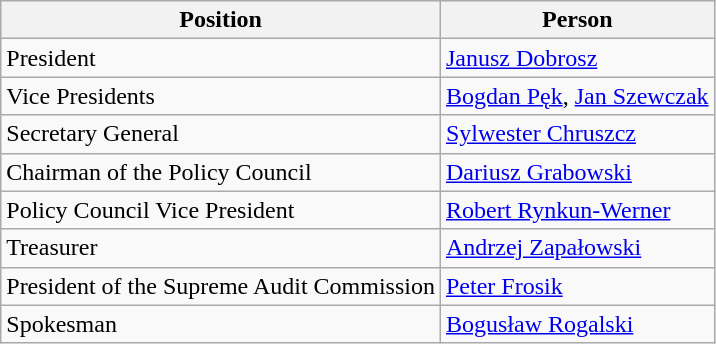<table class="wikitable">
<tr>
<th>Position</th>
<th>Person</th>
</tr>
<tr>
<td>President</td>
<td><a href='#'>Janusz Dobrosz</a></td>
</tr>
<tr>
<td>Vice Presidents</td>
<td><a href='#'>Bogdan Pęk</a>, <a href='#'>Jan Szewczak</a></td>
</tr>
<tr>
<td>Secretary General</td>
<td><a href='#'>Sylwester Chruszcz</a></td>
</tr>
<tr>
<td>Chairman of the Policy Council</td>
<td><a href='#'>Dariusz Grabowski</a></td>
</tr>
<tr>
<td>Policy Council Vice President</td>
<td><a href='#'>Robert Rynkun-Werner</a></td>
</tr>
<tr>
<td>Treasurer</td>
<td><a href='#'>Andrzej Zapałowski</a></td>
</tr>
<tr>
<td>President of the Supreme Audit Commission</td>
<td><a href='#'>Peter Frosik</a></td>
</tr>
<tr>
<td>Spokesman</td>
<td><a href='#'>Bogusław Rogalski</a></td>
</tr>
</table>
